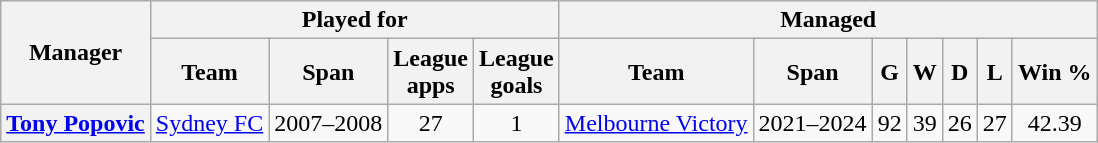<table class="wikitable plainrowheaders" style="text-align:center">
<tr>
<th rowspan="2" scope="col">Manager</th>
<th colspan="4" scope="col">Played for</th>
<th colspan="7" scope="col">Managed</th>
</tr>
<tr>
<th scope="col">Team</th>
<th scope="col">Span</th>
<th scope="col">League<br>apps</th>
<th scope="col">League<br>goals</th>
<th scope="col">Team</th>
<th scope="col">Span</th>
<th scope="col">G</th>
<th scope="col">W</th>
<th scope="col">D</th>
<th scope="col">L</th>
<th scope="col">Win %</th>
</tr>
<tr>
<th align="left" scope="row"><a href='#'>Tony Popovic</a></th>
<td><a href='#'>Sydney FC</a></td>
<td>2007–2008</td>
<td>27</td>
<td>1</td>
<td><a href='#'>Melbourne Victory</a></td>
<td>2021–2024</td>
<td>92</td>
<td>39</td>
<td>26</td>
<td>27</td>
<td>42.39</td>
</tr>
</table>
